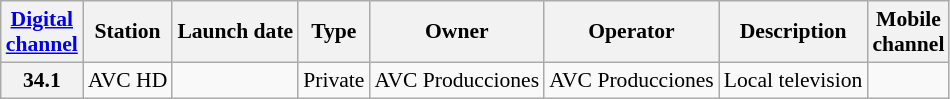<table class="wikitable sortable" style="font-size: 90%;">
<tr>
<th><a href='#'>Digital<br>channel</a></th>
<th>Station</th>
<th>Launch date</th>
<th>Type</th>
<th>Owner</th>
<th>Operator</th>
<th>Description</th>
<th>Mobile<br>channel</th>
</tr>
<tr>
<th>34.1</th>
<td>AVC HD</td>
<td></td>
<td>Private</td>
<td>AVC Producciones</td>
<td>AVC Producciones</td>
<td>Local television</td>
<td></td>
</tr>
</table>
